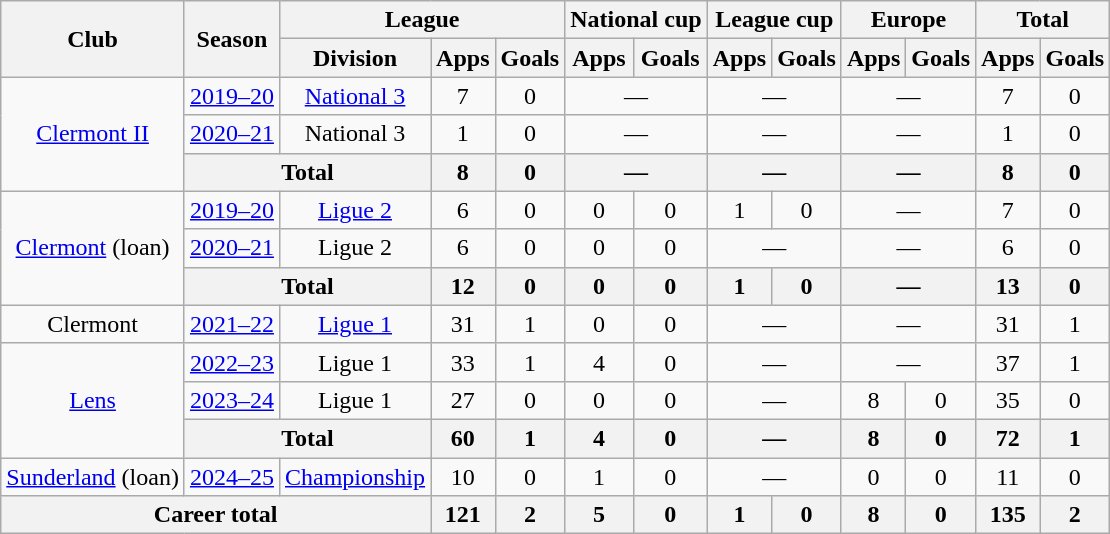<table class="wikitable" style="text-align: center;">
<tr>
<th rowspan="2">Club</th>
<th rowspan="2">Season</th>
<th colspan="3">League</th>
<th colspan="2">National cup</th>
<th colspan="2">League cup</th>
<th colspan="2">Europe</th>
<th colspan="2">Total</th>
</tr>
<tr>
<th>Division</th>
<th>Apps</th>
<th>Goals</th>
<th>Apps</th>
<th>Goals</th>
<th>Apps</th>
<th>Goals</th>
<th>Apps</th>
<th>Goals</th>
<th>Apps</th>
<th>Goals</th>
</tr>
<tr>
<td rowspan="3"><a href='#'>Clermont II</a></td>
<td><a href='#'>2019–20</a></td>
<td><a href='#'>National 3</a></td>
<td>7</td>
<td>0</td>
<td colspan="2">—</td>
<td colspan="2">—</td>
<td colspan="2">—</td>
<td>7</td>
<td>0</td>
</tr>
<tr>
<td><a href='#'>2020–21</a></td>
<td>National 3</td>
<td>1</td>
<td>0</td>
<td colspan="2">—</td>
<td colspan="2">—</td>
<td colspan="2">—</td>
<td>1</td>
<td>0</td>
</tr>
<tr>
<th colspan="2">Total</th>
<th>8</th>
<th>0</th>
<th colspan="2">—</th>
<th colspan="2">—</th>
<th colspan="2">—</th>
<th>8</th>
<th>0</th>
</tr>
<tr>
<td rowspan="3"><a href='#'>Clermont</a> (loan)</td>
<td><a href='#'>2019–20</a></td>
<td><a href='#'>Ligue 2</a></td>
<td>6</td>
<td>0</td>
<td>0</td>
<td>0</td>
<td>1</td>
<td>0</td>
<td colspan="2">—</td>
<td>7</td>
<td>0</td>
</tr>
<tr>
<td><a href='#'>2020–21</a></td>
<td>Ligue 2</td>
<td>6</td>
<td>0</td>
<td>0</td>
<td>0</td>
<td colspan="2">—</td>
<td colspan="2">—</td>
<td>6</td>
<td>0</td>
</tr>
<tr>
<th colspan="2">Total</th>
<th>12</th>
<th>0</th>
<th>0</th>
<th>0</th>
<th>1</th>
<th>0</th>
<th colspan="2">—</th>
<th>13</th>
<th>0</th>
</tr>
<tr>
<td>Clermont</td>
<td><a href='#'>2021–22</a></td>
<td><a href='#'>Ligue 1</a></td>
<td>31</td>
<td>1</td>
<td>0</td>
<td>0</td>
<td colspan="2">—</td>
<td colspan="2">—</td>
<td>31</td>
<td>1</td>
</tr>
<tr>
<td rowspan="3"><a href='#'>Lens</a></td>
<td><a href='#'>2022–23</a></td>
<td>Ligue 1</td>
<td>33</td>
<td>1</td>
<td>4</td>
<td>0</td>
<td colspan="2">—</td>
<td colspan="2">—</td>
<td>37</td>
<td>1</td>
</tr>
<tr>
<td><a href='#'>2023–24</a></td>
<td>Ligue 1</td>
<td>27</td>
<td>0</td>
<td>0</td>
<td>0</td>
<td colspan="2">—</td>
<td>8</td>
<td>0</td>
<td>35</td>
<td>0</td>
</tr>
<tr>
<th colspan="2">Total</th>
<th>60</th>
<th>1</th>
<th>4</th>
<th>0</th>
<th colspan="2">—</th>
<th>8</th>
<th>0</th>
<th>72</th>
<th>1</th>
</tr>
<tr>
<td><a href='#'>Sunderland</a> (loan)</td>
<td><a href='#'>2024–25</a></td>
<td><a href='#'>Championship</a></td>
<td>10</td>
<td>0</td>
<td>1</td>
<td>0</td>
<td colspan="2">—</td>
<td>0</td>
<td>0</td>
<td>11</td>
<td>0</td>
</tr>
<tr>
<th colspan="3">Career total</th>
<th>121</th>
<th>2</th>
<th>5</th>
<th>0</th>
<th>1</th>
<th>0</th>
<th>8</th>
<th>0</th>
<th>135</th>
<th>2</th>
</tr>
</table>
